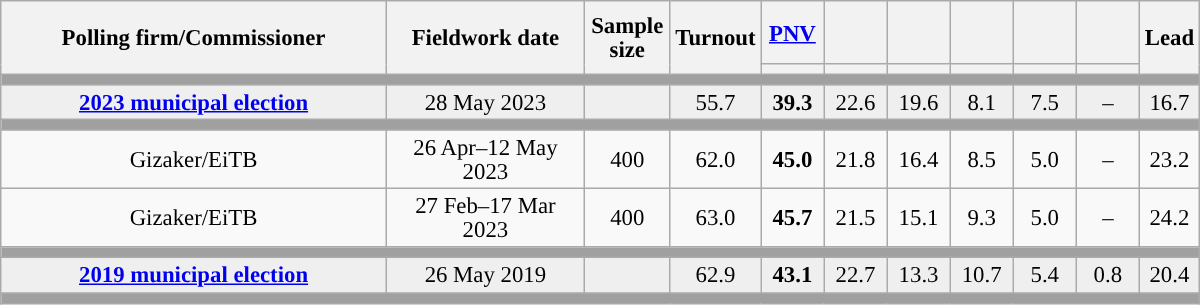<table class="wikitable collapsible collapsed" style="text-align:center; font-size:95%; line-height:16px;">
<tr style="height:42px;">
<th style="width:250px;" rowspan="2">Polling firm/Commissioner</th>
<th style="width:125px;" rowspan="2">Fieldwork date</th>
<th style="width:50px;" rowspan="2">Sample size</th>
<th style="width:45px;" rowspan="2">Turnout</th>
<th style="width:35px;"><a href='#'>PNV</a></th>
<th style="width:35px;"></th>
<th style="width:35px;"></th>
<th style="width:35px;"></th>
<th style="width:35px;"></th>
<th style="width:35px;"></th>
<th style="width:30px;" rowspan="2">Lead</th>
</tr>
<tr>
<th style="color:inherit;background:"></th>
<th style="color:inherit;background:"></th>
<th style="color:inherit;background:"></th>
<th style="color:inherit;background:"></th>
<th style="color:inherit;background:"></th>
<th style="color:inherit;background:"></th>
</tr>
<tr>
<td colspan="11" style="background:#A0A0A0"></td>
</tr>
<tr style="background:#EFEFEF;">
<td><strong><a href='#'>2023 municipal election</a></strong></td>
<td>28 May 2023</td>
<td></td>
<td>55.7</td>
<td><strong>39.3</strong><br></td>
<td>22.6<br></td>
<td>19.6<br></td>
<td>8.1<br></td>
<td>7.5<br></td>
<td>–</td>
<td style="background:">16.7</td>
</tr>
<tr>
<td colspan="11" style="background:#A0A0A0"></td>
</tr>
<tr>
<td>Gizaker/EiTB</td>
<td>26 Apr–12 May 2023</td>
<td>400</td>
<td>62.0</td>
<td><strong>45.0</strong><br></td>
<td>21.8<br></td>
<td>16.4<br></td>
<td>8.5<br></td>
<td>5.0<br></td>
<td>–</td>
<td style="background:">23.2</td>
</tr>
<tr>
<td>Gizaker/EiTB</td>
<td>27 Feb–17 Mar 2023</td>
<td>400</td>
<td>63.0</td>
<td><strong>45.7</strong><br></td>
<td>21.5<br></td>
<td>15.1<br></td>
<td>9.3<br></td>
<td>5.0<br></td>
<td>–</td>
<td style="background:">24.2</td>
</tr>
<tr>
<td colspan="11" style="background:#A0A0A0"></td>
</tr>
<tr style="background:#EFEFEF;">
<td><strong><a href='#'>2019 municipal election</a></strong></td>
<td>26 May 2019</td>
<td></td>
<td>62.9</td>
<td><strong>43.1</strong><br></td>
<td>22.7<br></td>
<td>13.3<br></td>
<td>10.7<br></td>
<td>5.4<br></td>
<td>0.8<br></td>
<td style="background:">20.4</td>
</tr>
<tr>
<td colspan="11" style="background:#A0A0A0"></td>
</tr>
</table>
